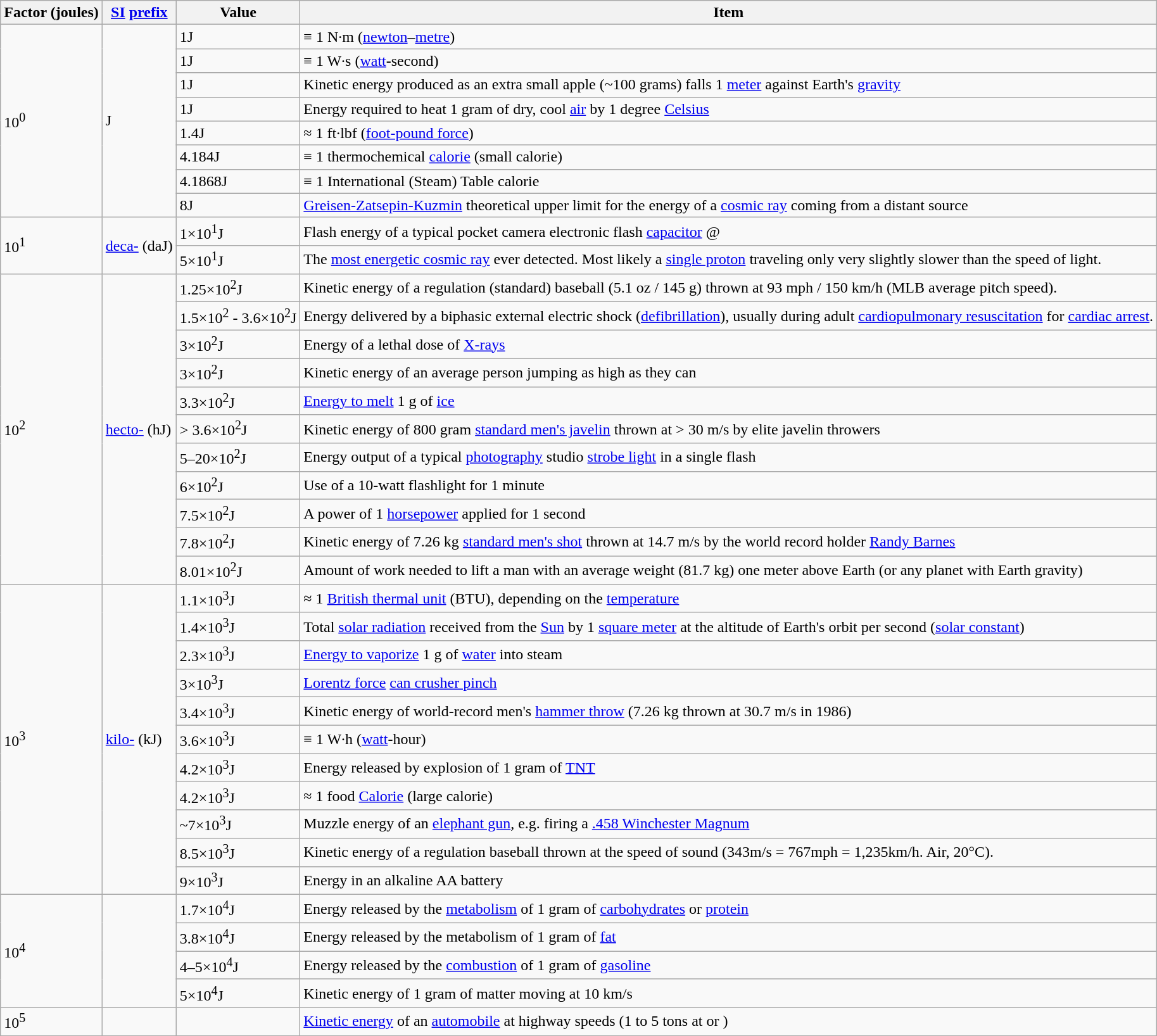<table class="wikitable">
<tr>
<th>Factor (joules)</th>
<th><a href='#'>SI</a> <a href='#'>prefix</a></th>
<th>Value</th>
<th>Item</th>
</tr>
<tr>
<td rowspan=8>10<sup>0</sup></td>
<td rowspan=8>J</td>
<td>1J</td>
<td>≡ 1 N·m (<a href='#'>newton</a>–<a href='#'>metre</a>)</td>
</tr>
<tr>
<td>1J</td>
<td>≡ 1 W·s (<a href='#'>watt</a>-second)</td>
</tr>
<tr>
<td>1J</td>
<td>Kinetic energy produced as an extra small apple (~100 grams) falls 1 <a href='#'>meter</a> against Earth's <a href='#'>gravity</a></td>
</tr>
<tr>
<td>1J</td>
<td>Energy required to heat 1 gram of dry, cool <a href='#'>air</a> by 1 degree <a href='#'>Celsius</a></td>
</tr>
<tr>
<td>1.4J</td>
<td>≈ 1 ft·lbf (<a href='#'>foot-pound force</a>)</td>
</tr>
<tr>
<td>4.184J</td>
<td>≡ 1 thermochemical <a href='#'>calorie</a> (small calorie)</td>
</tr>
<tr>
<td>4.1868J</td>
<td>≡ 1 International (Steam) Table calorie</td>
</tr>
<tr>
<td>8J</td>
<td><a href='#'>Greisen-Zatsepin-Kuzmin</a> theoretical upper limit for the energy of a <a href='#'>cosmic ray</a> coming from a distant source</td>
</tr>
<tr>
<td rowspan="2">10<sup>1</sup></td>
<td rowspan="2"><a href='#'>deca-</a> (daJ)</td>
<td>1×10<sup>1</sup>J</td>
<td>Flash energy of a typical pocket camera electronic flash <a href='#'>capacitor</a>  @ </td>
</tr>
<tr>
<td>5×10<sup>1</sup>J</td>
<td>The <a href='#'>most energetic cosmic ray</a> ever detected. Most likely a <a href='#'>single proton</a> traveling only very slightly slower than the speed of light.</td>
</tr>
<tr>
<td rowspan="11">10<sup>2</sup></td>
<td rowspan="11"><a href='#'>hecto-</a> (hJ)</td>
<td>1.25×10<sup>2</sup>J</td>
<td>Kinetic energy of a regulation (standard) baseball (5.1 oz / 145 g) thrown at 93 mph / 150 km/h (MLB average pitch speed).</td>
</tr>
<tr>
<td>1.5×10<sup>2</sup> - 3.6×10<sup>2</sup>J</td>
<td>Energy delivered by a biphasic external electric shock (<a href='#'>defibrillation</a>), usually during adult <a href='#'>cardiopulmonary resuscitation</a> for <a href='#'>cardiac arrest</a>.</td>
</tr>
<tr>
<td>3×10<sup>2</sup>J</td>
<td>Energy of a lethal dose of <a href='#'>X-rays</a></td>
</tr>
<tr>
<td>3×10<sup>2</sup>J</td>
<td>Kinetic energy of an average person jumping as high as they can</td>
</tr>
<tr>
<td>3.3×10<sup>2</sup>J</td>
<td><a href='#'>Energy to melt</a> 1 g of <a href='#'>ice</a></td>
</tr>
<tr>
<td>> 3.6×10<sup>2</sup>J</td>
<td>Kinetic energy of 800 gram <a href='#'>standard men's javelin</a> thrown at > 30 m/s by elite javelin throwers</td>
</tr>
<tr>
<td>5–20×10<sup>2</sup>J</td>
<td>Energy output of a typical <a href='#'>photography</a> studio <a href='#'>strobe light</a> in a single flash</td>
</tr>
<tr>
<td>6×10<sup>2</sup>J</td>
<td>Use of a 10-watt flashlight for 1 minute</td>
</tr>
<tr>
<td>7.5×10<sup>2</sup>J</td>
<td>A power of 1 <a href='#'>horsepower</a> applied for 1 second</td>
</tr>
<tr>
<td>7.8×10<sup>2</sup>J</td>
<td>Kinetic energy of 7.26 kg <a href='#'>standard men's shot</a> thrown at 14.7 m/s by the world record holder <a href='#'>Randy Barnes</a></td>
</tr>
<tr>
<td>8.01×10<sup>2</sup>J</td>
<td>Amount of work needed to lift a man with an average weight (81.7 kg) one meter above Earth (or any planet with Earth gravity)</td>
</tr>
<tr>
<td rowspan="11">10<sup>3</sup></td>
<td rowspan="11"><a href='#'>kilo-</a> (kJ)</td>
<td>1.1×10<sup>3</sup>J</td>
<td>≈ 1 <a href='#'>British thermal unit</a> (BTU), depending on the <a href='#'>temperature</a></td>
</tr>
<tr>
<td>1.4×10<sup>3</sup>J</td>
<td>Total <a href='#'>solar radiation</a> received from the <a href='#'>Sun</a> by 1 <a href='#'>square meter</a> at the altitude of Earth's orbit per second (<a href='#'>solar constant</a>)</td>
</tr>
<tr>
<td>2.3×10<sup>3</sup>J</td>
<td><a href='#'>Energy to vaporize</a> 1 g of <a href='#'>water</a> into steam</td>
</tr>
<tr>
<td>3×10<sup>3</sup>J</td>
<td><a href='#'>Lorentz force</a> <a href='#'>can crusher pinch</a></td>
</tr>
<tr>
<td>3.4×10<sup>3</sup>J</td>
<td>Kinetic energy of world-record men's <a href='#'>hammer throw</a> (7.26 kg thrown at 30.7 m/s in 1986)</td>
</tr>
<tr>
<td>3.6×10<sup>3</sup>J</td>
<td>≡ 1 W·h (<a href='#'>watt</a>-hour)</td>
</tr>
<tr>
<td>4.2×10<sup>3</sup>J</td>
<td>Energy released by explosion of 1 gram of <a href='#'>TNT</a></td>
</tr>
<tr>
<td>4.2×10<sup>3</sup>J</td>
<td>≈ 1 food <a href='#'>Calorie</a> (large calorie)</td>
</tr>
<tr>
<td>~7×10<sup>3</sup>J</td>
<td>Muzzle energy of an <a href='#'>elephant gun</a>, e.g. firing a <a href='#'>.458 Winchester Magnum</a></td>
</tr>
<tr>
<td>8.5×10<sup>3</sup>J</td>
<td>Kinetic energy of a regulation baseball thrown at the speed of sound (343m/s = 767mph = 1,235km/h. Air, 20°C).</td>
</tr>
<tr>
<td>9×10<sup>3</sup>J</td>
<td>Energy in an alkaline AA battery</td>
</tr>
<tr>
<td rowspan=4>10<sup>4</sup></td>
<td rowspan=4> </td>
<td>1.7×10<sup>4</sup>J</td>
<td>Energy released by the <a href='#'>metabolism</a> of 1 gram of <a href='#'>carbohydrates</a> or <a href='#'>protein</a></td>
</tr>
<tr>
<td>3.8×10<sup>4</sup>J</td>
<td>Energy released by the metabolism of 1 gram of <a href='#'>fat</a></td>
</tr>
<tr>
<td>4–5×10<sup>4</sup>J</td>
<td>Energy released by the <a href='#'>combustion</a> of 1 gram of <a href='#'>gasoline</a></td>
</tr>
<tr>
<td>5×10<sup>4</sup>J</td>
<td>Kinetic energy of 1 gram of matter moving at 10 km/s</td>
</tr>
<tr>
<td>10<sup>5</sup></td>
<td> </td>
<td></td>
<td><a href='#'>Kinetic energy</a> of an <a href='#'>automobile</a> at highway speeds (1 to 5 tons at  or )</td>
</tr>
</table>
